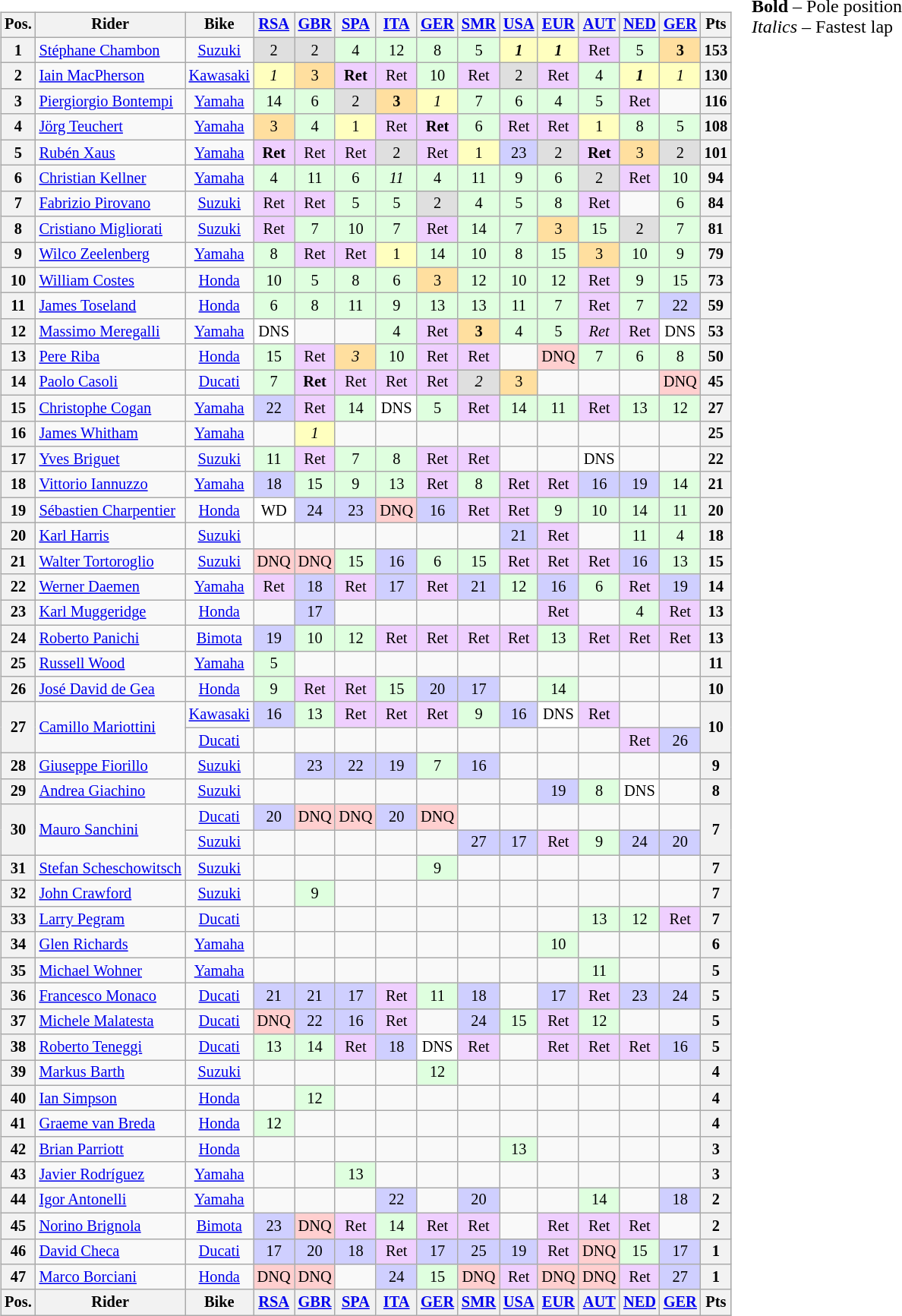<table>
<tr>
<td><br><table class="wikitable" style="font-size: 85%; text-align: center">
<tr valign=top>
<th valign=middle>Pos.</th>
<th valign=middle>Rider</th>
<th valign=middle>Bike</th>
<th><a href='#'>RSA</a><br></th>
<th><a href='#'>GBR</a><br></th>
<th><a href='#'>SPA</a><br></th>
<th><a href='#'>ITA</a><br></th>
<th><a href='#'>GER</a><br></th>
<th><a href='#'>SMR</a><br></th>
<th><a href='#'>USA</a><br></th>
<th><a href='#'>EUR</a><br></th>
<th><a href='#'>AUT</a><br></th>
<th><a href='#'>NED</a><br></th>
<th><a href='#'>GER</a><br></th>
<th valign=middle>Pts</th>
</tr>
<tr>
<th>1</th>
<td align=left> <a href='#'>Stéphane Chambon</a></td>
<td><a href='#'>Suzuki</a></td>
<td style="background:#dfdfdf;">2</td>
<td style="background:#dfdfdf;">2</td>
<td style="background:#dfffdf;">4</td>
<td style="background:#dfffdf;">12</td>
<td style="background:#dfffdf;">8</td>
<td style="background:#dfffdf;">5</td>
<td style="background:#ffffbf;"><strong><em>1</em></strong></td>
<td style="background:#ffffbf;"><strong><em>1</em></strong></td>
<td style="background:#efcfff;">Ret</td>
<td style="background:#dfffdf;">5</td>
<td style="background:#ffdf9f;"><strong>3</strong></td>
<th>153</th>
</tr>
<tr>
<th>2</th>
<td align=left> <a href='#'>Iain MacPherson</a></td>
<td><a href='#'>Kawasaki</a></td>
<td style="background:#ffffbf;"><em>1</em></td>
<td style="background:#ffdf9f;">3</td>
<td style="background:#efcfff;"><strong>Ret</strong></td>
<td style="background:#efcfff;">Ret</td>
<td style="background:#dfffdf;">10</td>
<td style="background:#efcfff;">Ret</td>
<td style="background:#dfdfdf;">2</td>
<td style="background:#efcfff;">Ret</td>
<td style="background:#dfffdf;">4</td>
<td style="background:#ffffbf;"><strong><em>1</em></strong></td>
<td style="background:#ffffbf;"><em>1</em></td>
<th>130</th>
</tr>
<tr>
<th>3</th>
<td align=left> <a href='#'>Piergiorgio Bontempi</a></td>
<td><a href='#'>Yamaha</a></td>
<td style="background:#dfffdf;">14</td>
<td style="background:#dfffdf;">6</td>
<td style="background:#dfdfdf;">2</td>
<td style="background:#ffdf9f;"><strong>3</strong></td>
<td style="background:#ffffbf;"><em>1</em></td>
<td style="background:#dfffdf;">7</td>
<td style="background:#dfffdf;">6</td>
<td style="background:#dfffdf;">4</td>
<td style="background:#dfffdf;">5</td>
<td style="background:#efcfff;">Ret</td>
<td></td>
<th>116</th>
</tr>
<tr>
<th>4</th>
<td align=left> <a href='#'>Jörg Teuchert</a></td>
<td><a href='#'>Yamaha</a></td>
<td style="background:#ffdf9f;">3</td>
<td style="background:#dfffdf;">4</td>
<td style="background:#ffffbf;">1</td>
<td style="background:#efcfff;">Ret</td>
<td style="background:#efcfff;"><strong>Ret</strong></td>
<td style="background:#dfffdf;">6</td>
<td style="background:#efcfff;">Ret</td>
<td style="background:#efcfff;">Ret</td>
<td style="background:#ffffbf;">1</td>
<td style="background:#dfffdf;">8</td>
<td style="background:#dfffdf;">5</td>
<th>108</th>
</tr>
<tr>
<th>5</th>
<td align=left> <a href='#'>Rubén Xaus</a></td>
<td><a href='#'>Yamaha</a></td>
<td style="background:#efcfff;"><strong>Ret</strong></td>
<td style="background:#efcfff;">Ret</td>
<td style="background:#efcfff;">Ret</td>
<td style="background:#dfdfdf;">2</td>
<td style="background:#efcfff;">Ret</td>
<td style="background:#ffffbf;">1</td>
<td style="background:#cfcfff;">23</td>
<td style="background:#dfdfdf;">2</td>
<td style="background:#efcfff;"><strong>Ret</strong></td>
<td style="background:#ffdf9f;">3</td>
<td style="background:#dfdfdf;">2</td>
<th>101</th>
</tr>
<tr>
<th>6</th>
<td align=left> <a href='#'>Christian Kellner</a></td>
<td><a href='#'>Yamaha</a></td>
<td style="background:#dfffdf;">4</td>
<td style="background:#dfffdf;">11</td>
<td style="background:#dfffdf;">6</td>
<td style="background:#dfffdf;"><em>11</em></td>
<td style="background:#dfffdf;">4</td>
<td style="background:#dfffdf;">11</td>
<td style="background:#dfffdf;">9</td>
<td style="background:#dfffdf;">6</td>
<td style="background:#dfdfdf;">2</td>
<td style="background:#efcfff;">Ret</td>
<td style="background:#dfffdf;">10</td>
<th>94</th>
</tr>
<tr>
<th>7</th>
<td align=left> <a href='#'>Fabrizio Pirovano</a></td>
<td><a href='#'>Suzuki</a></td>
<td style="background:#efcfff;">Ret</td>
<td style="background:#efcfff;">Ret</td>
<td style="background:#dfffdf;">5</td>
<td style="background:#dfffdf;">5</td>
<td style="background:#dfdfdf;">2</td>
<td style="background:#dfffdf;">4</td>
<td style="background:#dfffdf;">5</td>
<td style="background:#dfffdf;">8</td>
<td style="background:#efcfff;">Ret</td>
<td></td>
<td style="background:#dfffdf;">6</td>
<th>84</th>
</tr>
<tr>
<th>8</th>
<td align=left> <a href='#'>Cristiano Migliorati</a></td>
<td><a href='#'>Suzuki</a></td>
<td style="background:#efcfff;">Ret</td>
<td style="background:#dfffdf;">7</td>
<td style="background:#dfffdf;">10</td>
<td style="background:#dfffdf;">7</td>
<td style="background:#efcfff;">Ret</td>
<td style="background:#dfffdf;">14</td>
<td style="background:#dfffdf;">7</td>
<td style="background:#ffdf9f;">3</td>
<td style="background:#dfffdf;">15</td>
<td style="background:#dfdfdf;">2</td>
<td style="background:#dfffdf;">7</td>
<th>81</th>
</tr>
<tr>
<th>9</th>
<td align=left> <a href='#'>Wilco Zeelenberg</a></td>
<td><a href='#'>Yamaha</a></td>
<td style="background:#dfffdf;">8</td>
<td style="background:#efcfff;">Ret</td>
<td style="background:#efcfff;">Ret</td>
<td style="background:#ffffbf;">1</td>
<td style="background:#dfffdf;">14</td>
<td style="background:#dfffdf;">10</td>
<td style="background:#dfffdf;">8</td>
<td style="background:#dfffdf;">15</td>
<td style="background:#ffdf9f;">3</td>
<td style="background:#dfffdf;">10</td>
<td style="background:#dfffdf;">9</td>
<th>79</th>
</tr>
<tr>
<th>10</th>
<td align=left> <a href='#'>William Costes</a></td>
<td><a href='#'>Honda</a></td>
<td style="background:#dfffdf;">10</td>
<td style="background:#dfffdf;">5</td>
<td style="background:#dfffdf;">8</td>
<td style="background:#dfffdf;">6</td>
<td style="background:#ffdf9f;">3</td>
<td style="background:#dfffdf;">12</td>
<td style="background:#dfffdf;">10</td>
<td style="background:#dfffdf;">12</td>
<td style="background:#efcfff;">Ret</td>
<td style="background:#dfffdf;">9</td>
<td style="background:#dfffdf;">15</td>
<th>73</th>
</tr>
<tr>
<th>11</th>
<td align=left> <a href='#'>James Toseland</a></td>
<td><a href='#'>Honda</a></td>
<td style="background:#dfffdf;">6</td>
<td style="background:#dfffdf;">8</td>
<td style="background:#dfffdf;">11</td>
<td style="background:#dfffdf;">9</td>
<td style="background:#dfffdf;">13</td>
<td style="background:#dfffdf;">13</td>
<td style="background:#dfffdf;">11</td>
<td style="background:#dfffdf;">7</td>
<td style="background:#efcfff;">Ret</td>
<td style="background:#dfffdf;">7</td>
<td style="background:#cfcfff;">22</td>
<th>59</th>
</tr>
<tr>
<th>12</th>
<td align=left> <a href='#'>Massimo Meregalli</a></td>
<td><a href='#'>Yamaha</a></td>
<td style="background:#ffffff;">DNS</td>
<td></td>
<td></td>
<td style="background:#dfffdf;">4</td>
<td style="background:#efcfff;">Ret</td>
<td style="background:#ffdf9f;"><strong>3</strong></td>
<td style="background:#dfffdf;">4</td>
<td style="background:#dfffdf;">5</td>
<td style="background:#efcfff;"><em>Ret</em></td>
<td style="background:#efcfff;">Ret</td>
<td style="background:#ffffff;">DNS</td>
<th>53</th>
</tr>
<tr>
<th>13</th>
<td align=left> <a href='#'>Pere Riba</a></td>
<td><a href='#'>Honda</a></td>
<td style="background:#dfffdf;">15</td>
<td style="background:#efcfff;">Ret</td>
<td style="background:#ffdf9f;"><em>3</em></td>
<td style="background:#dfffdf;">10</td>
<td style="background:#efcfff;">Ret</td>
<td style="background:#efcfff;">Ret</td>
<td></td>
<td style="background:#ffcfcf;">DNQ</td>
<td style="background:#dfffdf;">7</td>
<td style="background:#dfffdf;">6</td>
<td style="background:#dfffdf;">8</td>
<th>50</th>
</tr>
<tr>
<th>14</th>
<td align=left> <a href='#'>Paolo Casoli</a></td>
<td><a href='#'>Ducati</a></td>
<td style="background:#dfffdf;">7</td>
<td style="background:#efcfff;"><strong>Ret</strong></td>
<td style="background:#efcfff;">Ret</td>
<td style="background:#efcfff;">Ret</td>
<td style="background:#efcfff;">Ret</td>
<td style="background:#dfdfdf;"><em>2</em></td>
<td style="background:#ffdf9f;">3</td>
<td></td>
<td></td>
<td></td>
<td style="background:#ffcfcf;">DNQ</td>
<th>45</th>
</tr>
<tr>
<th>15</th>
<td align=left> <a href='#'>Christophe Cogan</a></td>
<td><a href='#'>Yamaha</a></td>
<td style="background:#cfcfff;">22</td>
<td style="background:#efcfff;">Ret</td>
<td style="background:#dfffdf;">14</td>
<td style="background:#ffffff;">DNS</td>
<td style="background:#dfffdf;">5</td>
<td style="background:#efcfff;">Ret</td>
<td style="background:#dfffdf;">14</td>
<td style="background:#dfffdf;">11</td>
<td style="background:#efcfff;">Ret</td>
<td style="background:#dfffdf;">13</td>
<td style="background:#dfffdf;">12</td>
<th>27</th>
</tr>
<tr>
<th>16</th>
<td align=left> <a href='#'>James Whitham</a></td>
<td><a href='#'>Yamaha</a></td>
<td></td>
<td style="background:#ffffbf;"><em>1</em></td>
<td></td>
<td></td>
<td></td>
<td></td>
<td></td>
<td></td>
<td></td>
<td></td>
<td></td>
<th>25</th>
</tr>
<tr>
<th>17</th>
<td align=left> <a href='#'>Yves Briguet</a></td>
<td><a href='#'>Suzuki</a></td>
<td style="background:#dfffdf;">11</td>
<td style="background:#efcfff;">Ret</td>
<td style="background:#dfffdf;">7</td>
<td style="background:#dfffdf;">8</td>
<td style="background:#efcfff;">Ret</td>
<td style="background:#efcfff;">Ret</td>
<td></td>
<td></td>
<td style="background:#ffffff;">DNS</td>
<td></td>
<td></td>
<th>22</th>
</tr>
<tr>
<th>18</th>
<td align=left> <a href='#'>Vittorio Iannuzzo</a></td>
<td><a href='#'>Yamaha</a></td>
<td style="background:#cfcfff;">18</td>
<td style="background:#dfffdf;">15</td>
<td style="background:#dfffdf;">9</td>
<td style="background:#dfffdf;">13</td>
<td style="background:#efcfff;">Ret</td>
<td style="background:#dfffdf;">8</td>
<td style="background:#efcfff;">Ret</td>
<td style="background:#efcfff;">Ret</td>
<td style="background:#cfcfff;">16</td>
<td style="background:#cfcfff;">19</td>
<td style="background:#dfffdf;">14</td>
<th>21</th>
</tr>
<tr>
<th>19</th>
<td align=left> <a href='#'>Sébastien Charpentier</a></td>
<td><a href='#'>Honda</a></td>
<td style="background:#ffffff;">WD</td>
<td style="background:#cfcfff;">24</td>
<td style="background:#cfcfff;">23</td>
<td style="background:#ffcfcf;">DNQ</td>
<td style="background:#cfcfff;">16</td>
<td style="background:#efcfff;">Ret</td>
<td style="background:#efcfff;">Ret</td>
<td style="background:#dfffdf;">9</td>
<td style="background:#dfffdf;">10</td>
<td style="background:#dfffdf;">14</td>
<td style="background:#dfffdf;">11</td>
<th>20</th>
</tr>
<tr>
<th>20</th>
<td align=left> <a href='#'>Karl Harris</a></td>
<td><a href='#'>Suzuki</a></td>
<td></td>
<td></td>
<td></td>
<td></td>
<td></td>
<td></td>
<td style="background:#cfcfff;">21</td>
<td style="background:#efcfff;">Ret</td>
<td></td>
<td style="background:#dfffdf;">11</td>
<td style="background:#dfffdf;">4</td>
<th>18</th>
</tr>
<tr>
<th>21</th>
<td align=left> <a href='#'>Walter Tortoroglio</a></td>
<td><a href='#'>Suzuki</a></td>
<td style="background:#ffcfcf;">DNQ</td>
<td style="background:#ffcfcf;">DNQ</td>
<td style="background:#dfffdf;">15</td>
<td style="background:#cfcfff;">16</td>
<td style="background:#dfffdf;">6</td>
<td style="background:#dfffdf;">15</td>
<td style="background:#efcfff;">Ret</td>
<td style="background:#efcfff;">Ret</td>
<td style="background:#efcfff;">Ret</td>
<td style="background:#cfcfff;">16</td>
<td style="background:#dfffdf;">13</td>
<th>15</th>
</tr>
<tr>
<th>22</th>
<td align=left> <a href='#'>Werner Daemen</a></td>
<td><a href='#'>Yamaha</a></td>
<td style="background:#efcfff;">Ret</td>
<td style="background:#cfcfff;">18</td>
<td style="background:#efcfff;">Ret</td>
<td style="background:#cfcfff;">17</td>
<td style="background:#efcfff;">Ret</td>
<td style="background:#cfcfff;">21</td>
<td style="background:#dfffdf;">12</td>
<td style="background:#cfcfff;">16</td>
<td style="background:#dfffdf;">6</td>
<td style="background:#efcfff;">Ret</td>
<td style="background:#cfcfff;">19</td>
<th>14</th>
</tr>
<tr>
<th>23</th>
<td align=left> <a href='#'>Karl Muggeridge</a></td>
<td><a href='#'>Honda</a></td>
<td></td>
<td style="background:#cfcfff;">17</td>
<td></td>
<td></td>
<td></td>
<td></td>
<td></td>
<td style="background:#efcfff;">Ret</td>
<td></td>
<td style="background:#dfffdf;">4</td>
<td style="background:#efcfff;">Ret</td>
<th>13</th>
</tr>
<tr>
<th>24</th>
<td align=left> <a href='#'>Roberto Panichi</a></td>
<td><a href='#'>Bimota</a></td>
<td style="background:#cfcfff;">19</td>
<td style="background:#dfffdf;">10</td>
<td style="background:#dfffdf;">12</td>
<td style="background:#efcfff;">Ret</td>
<td style="background:#efcfff;">Ret</td>
<td style="background:#efcfff;">Ret</td>
<td style="background:#efcfff;">Ret</td>
<td style="background:#dfffdf;">13</td>
<td style="background:#efcfff;">Ret</td>
<td style="background:#efcfff;">Ret</td>
<td style="background:#efcfff;">Ret</td>
<th>13</th>
</tr>
<tr>
<th>25</th>
<td align=left> <a href='#'>Russell Wood</a></td>
<td><a href='#'>Yamaha</a></td>
<td style="background:#dfffdf;">5</td>
<td></td>
<td></td>
<td></td>
<td></td>
<td></td>
<td></td>
<td></td>
<td></td>
<td></td>
<td></td>
<th>11</th>
</tr>
<tr>
<th>26</th>
<td align=left> <a href='#'>José David de Gea</a></td>
<td><a href='#'>Honda</a></td>
<td style="background:#dfffdf;">9</td>
<td style="background:#efcfff;">Ret</td>
<td style="background:#efcfff;">Ret</td>
<td style="background:#dfffdf;">15</td>
<td style="background:#cfcfff;">20</td>
<td style="background:#cfcfff;">17</td>
<td></td>
<td style="background:#dfffdf;">14</td>
<td></td>
<td></td>
<td></td>
<th>10</th>
</tr>
<tr>
<th rowspan=2>27</th>
<td rowspan=2 align=left> <a href='#'>Camillo Mariottini</a></td>
<td><a href='#'>Kawasaki</a></td>
<td style="background:#cfcfff;">16</td>
<td style="background:#dfffdf;">13</td>
<td style="background:#efcfff;">Ret</td>
<td style="background:#efcfff;">Ret</td>
<td style="background:#efcfff;">Ret</td>
<td style="background:#dfffdf;">9</td>
<td style="background:#cfcfff;">16</td>
<td style="background:#ffffff;">DNS</td>
<td style="background:#efcfff;">Ret</td>
<td></td>
<td></td>
<th rowspan=2>10</th>
</tr>
<tr>
<td><a href='#'>Ducati</a></td>
<td></td>
<td></td>
<td></td>
<td></td>
<td></td>
<td></td>
<td></td>
<td></td>
<td></td>
<td style="background:#efcfff;">Ret</td>
<td style="background:#cfcfff;">26</td>
</tr>
<tr>
<th>28</th>
<td align=left> <a href='#'>Giuseppe Fiorillo</a></td>
<td><a href='#'>Suzuki</a></td>
<td></td>
<td style="background:#cfcfff;">23</td>
<td style="background:#cfcfff;">22</td>
<td style="background:#cfcfff;">19</td>
<td style="background:#dfffdf;">7</td>
<td style="background:#cfcfff;">16</td>
<td></td>
<td></td>
<td></td>
<td></td>
<td></td>
<th>9</th>
</tr>
<tr>
<th>29</th>
<td align=left> <a href='#'>Andrea Giachino</a></td>
<td><a href='#'>Suzuki</a></td>
<td></td>
<td></td>
<td></td>
<td></td>
<td></td>
<td></td>
<td></td>
<td style="background:#cfcfff;">19</td>
<td style="background:#dfffdf;">8</td>
<td style="background:#ffffff;">DNS</td>
<td></td>
<th>8</th>
</tr>
<tr>
<th rowspan=2>30</th>
<td rowspan=2 align=left> <a href='#'>Mauro Sanchini</a></td>
<td><a href='#'>Ducati</a></td>
<td style="background:#cfcfff;">20</td>
<td style="background:#ffcfcf;">DNQ</td>
<td style="background:#ffcfcf;">DNQ</td>
<td style="background:#cfcfff;">20</td>
<td style="background:#ffcfcf;">DNQ</td>
<td></td>
<td></td>
<td></td>
<td></td>
<td></td>
<td></td>
<th rowspan=2>7</th>
</tr>
<tr>
<td><a href='#'>Suzuki</a></td>
<td></td>
<td></td>
<td></td>
<td></td>
<td></td>
<td style="background:#cfcfff;">27</td>
<td style="background:#cfcfff;">17</td>
<td style="background:#efcfff;">Ret</td>
<td style="background:#dfffdf;">9</td>
<td style="background:#cfcfff;">24</td>
<td style="background:#cfcfff;">20</td>
</tr>
<tr>
<th>31</th>
<td align=left> <a href='#'>Stefan Scheschowitsch</a></td>
<td><a href='#'>Suzuki</a></td>
<td></td>
<td></td>
<td></td>
<td></td>
<td style="background:#dfffdf;">9</td>
<td></td>
<td></td>
<td></td>
<td></td>
<td></td>
<td></td>
<th>7</th>
</tr>
<tr>
<th>32</th>
<td align=left> <a href='#'>John Crawford</a></td>
<td><a href='#'>Suzuki</a></td>
<td></td>
<td style="background:#dfffdf;">9</td>
<td></td>
<td></td>
<td></td>
<td></td>
<td></td>
<td></td>
<td></td>
<td></td>
<td></td>
<th>7</th>
</tr>
<tr>
<th>33</th>
<td align=left> <a href='#'>Larry Pegram</a></td>
<td><a href='#'>Ducati</a></td>
<td></td>
<td></td>
<td></td>
<td></td>
<td></td>
<td></td>
<td></td>
<td></td>
<td style="background:#dfffdf;">13</td>
<td style="background:#dfffdf;">12</td>
<td style="background:#efcfff;">Ret</td>
<th>7</th>
</tr>
<tr>
<th>34</th>
<td align=left> <a href='#'>Glen Richards</a></td>
<td><a href='#'>Yamaha</a></td>
<td></td>
<td></td>
<td></td>
<td></td>
<td></td>
<td></td>
<td></td>
<td style="background:#dfffdf;">10</td>
<td></td>
<td></td>
<td></td>
<th>6</th>
</tr>
<tr>
<th>35</th>
<td align=left> <a href='#'>Michael Wohner</a></td>
<td><a href='#'>Yamaha</a></td>
<td></td>
<td></td>
<td></td>
<td></td>
<td></td>
<td></td>
<td></td>
<td></td>
<td style="background:#dfffdf;">11</td>
<td></td>
<td></td>
<th>5</th>
</tr>
<tr>
<th>36</th>
<td align=left> <a href='#'>Francesco Monaco</a></td>
<td><a href='#'>Ducati</a></td>
<td style="background:#cfcfff;">21</td>
<td style="background:#cfcfff;">21</td>
<td style="background:#cfcfff;">17</td>
<td style="background:#efcfff;">Ret</td>
<td style="background:#dfffdf;">11</td>
<td style="background:#cfcfff;">18</td>
<td></td>
<td style="background:#cfcfff;">17</td>
<td style="background:#efcfff;">Ret</td>
<td style="background:#cfcfff;">23</td>
<td style="background:#cfcfff;">24</td>
<th>5</th>
</tr>
<tr>
<th>37</th>
<td align=left> <a href='#'>Michele Malatesta</a></td>
<td><a href='#'>Ducati</a></td>
<td style="background:#ffcfcf;">DNQ</td>
<td style="background:#cfcfff;">22</td>
<td style="background:#cfcfff;">16</td>
<td style="background:#efcfff;">Ret</td>
<td></td>
<td style="background:#cfcfff;">24</td>
<td style="background:#dfffdf;">15</td>
<td style="background:#efcfff;">Ret</td>
<td style="background:#dfffdf;">12</td>
<td></td>
<td></td>
<th>5</th>
</tr>
<tr>
<th>38</th>
<td align=left> <a href='#'>Roberto Teneggi</a></td>
<td><a href='#'>Ducati</a></td>
<td style="background:#dfffdf;">13</td>
<td style="background:#dfffdf;">14</td>
<td style="background:#efcfff;">Ret</td>
<td style="background:#cfcfff;">18</td>
<td style="background:#ffffff;">DNS</td>
<td style="background:#efcfff;">Ret</td>
<td></td>
<td style="background:#efcfff;">Ret</td>
<td style="background:#efcfff;">Ret</td>
<td style="background:#efcfff;">Ret</td>
<td style="background:#cfcfff;">16</td>
<th>5</th>
</tr>
<tr>
<th>39</th>
<td align=left> <a href='#'>Markus Barth</a></td>
<td><a href='#'>Suzuki</a></td>
<td></td>
<td></td>
<td></td>
<td></td>
<td style="background:#dfffdf;">12</td>
<td></td>
<td></td>
<td></td>
<td></td>
<td></td>
<td></td>
<th>4</th>
</tr>
<tr>
<th>40</th>
<td align=left> <a href='#'>Ian Simpson</a></td>
<td><a href='#'>Honda</a></td>
<td></td>
<td style="background:#dfffdf;">12</td>
<td></td>
<td></td>
<td></td>
<td></td>
<td></td>
<td></td>
<td></td>
<td></td>
<td></td>
<th>4</th>
</tr>
<tr>
<th>41</th>
<td align=left> <a href='#'>Graeme van Breda</a></td>
<td><a href='#'>Honda</a></td>
<td style="background:#dfffdf;">12</td>
<td></td>
<td></td>
<td></td>
<td></td>
<td></td>
<td></td>
<td></td>
<td></td>
<td></td>
<td></td>
<th>4</th>
</tr>
<tr>
<th>42</th>
<td align=left> <a href='#'>Brian Parriott</a></td>
<td><a href='#'>Honda</a></td>
<td></td>
<td></td>
<td></td>
<td></td>
<td></td>
<td></td>
<td style="background:#dfffdf;">13</td>
<td></td>
<td></td>
<td></td>
<td></td>
<th>3</th>
</tr>
<tr>
<th>43</th>
<td align=left> <a href='#'>Javier Rodríguez</a></td>
<td><a href='#'>Yamaha</a></td>
<td></td>
<td></td>
<td style="background:#dfffdf;">13</td>
<td></td>
<td></td>
<td></td>
<td></td>
<td></td>
<td></td>
<td></td>
<td></td>
<th>3</th>
</tr>
<tr>
<th>44</th>
<td align=left> <a href='#'>Igor Antonelli</a></td>
<td><a href='#'>Yamaha</a></td>
<td></td>
<td></td>
<td></td>
<td style="background:#cfcfff;">22</td>
<td></td>
<td style="background:#cfcfff;">20</td>
<td></td>
<td></td>
<td style="background:#dfffdf;">14</td>
<td></td>
<td style="background:#cfcfff;">18</td>
<th>2</th>
</tr>
<tr>
<th>45</th>
<td align=left> <a href='#'>Norino Brignola</a></td>
<td><a href='#'>Bimota</a></td>
<td style="background:#cfcfff;">23</td>
<td style="background:#ffcfcf;">DNQ</td>
<td style="background:#efcfff;">Ret</td>
<td style="background:#dfffdf;">14</td>
<td style="background:#efcfff;">Ret</td>
<td style="background:#efcfff;">Ret</td>
<td></td>
<td style="background:#efcfff;">Ret</td>
<td style="background:#efcfff;">Ret</td>
<td style="background:#efcfff;">Ret</td>
<td></td>
<th>2</th>
</tr>
<tr>
<th>46</th>
<td align=left> <a href='#'>David Checa</a></td>
<td><a href='#'>Ducati</a></td>
<td style="background:#cfcfff;">17</td>
<td style="background:#cfcfff;">20</td>
<td style="background:#cfcfff;">18</td>
<td style="background:#efcfff;">Ret</td>
<td style="background:#cfcfff;">17</td>
<td style="background:#cfcfff;">25</td>
<td style="background:#cfcfff;">19</td>
<td style="background:#efcfff;">Ret</td>
<td style="background:#ffcfcf;">DNQ</td>
<td style="background:#dfffdf;">15</td>
<td style="background:#cfcfff;">17</td>
<th>1</th>
</tr>
<tr>
<th>47</th>
<td align=left> <a href='#'>Marco Borciani</a></td>
<td><a href='#'>Honda</a></td>
<td style="background:#ffcfcf;">DNQ</td>
<td style="background:#ffcfcf;">DNQ</td>
<td></td>
<td style="background:#cfcfff;">24</td>
<td style="background:#dfffdf;">15</td>
<td style="background:#ffcfcf;">DNQ</td>
<td style="background:#efcfff;">Ret</td>
<td style="background:#ffcfcf;">DNQ</td>
<td style="background:#ffcfcf;">DNQ</td>
<td style="background:#efcfff;">Ret</td>
<td style="background:#cfcfff;">27</td>
<th>1</th>
</tr>
<tr valign=top>
<th valign=middle>Pos.</th>
<th valign=middle>Rider</th>
<th valign=middle>Bike</th>
<th><a href='#'>RSA</a><br></th>
<th><a href='#'>GBR</a><br></th>
<th><a href='#'>SPA</a><br></th>
<th><a href='#'>ITA</a><br></th>
<th><a href='#'>GER</a><br></th>
<th><a href='#'>SMR</a><br></th>
<th><a href='#'>USA</a><br></th>
<th><a href='#'>EUR</a><br></th>
<th><a href='#'>AUT</a><br></th>
<th><a href='#'>NED</a><br></th>
<th><a href='#'>GER</a><br></th>
<th valign=middle>Pts</th>
</tr>
</table>
</td>
<td valign=top><br><span><strong>Bold</strong> – Pole position<br><em>Italics</em> – Fastest lap</span></td>
</tr>
</table>
